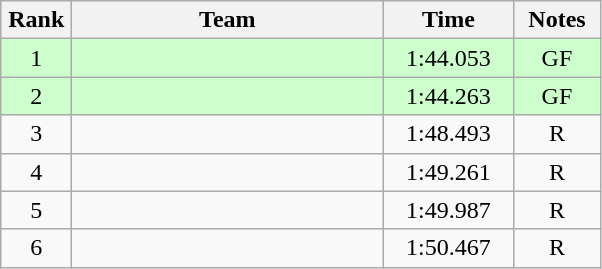<table class=wikitable style="text-align:center">
<tr>
<th width=40>Rank</th>
<th width=200>Team</th>
<th width=80>Time</th>
<th width=50>Notes</th>
</tr>
<tr style="background:#ccffcc;">
<td>1</td>
<td align=left></td>
<td>1:44.053</td>
<td>GF</td>
</tr>
<tr style="background:#ccffcc;">
<td>2</td>
<td align=left></td>
<td>1:44.263</td>
<td>GF</td>
</tr>
<tr>
<td>3</td>
<td align=left></td>
<td>1:48.493</td>
<td>R</td>
</tr>
<tr>
<td>4</td>
<td align=left></td>
<td>1:49.261</td>
<td>R</td>
</tr>
<tr>
<td>5</td>
<td align=left></td>
<td>1:49.987</td>
<td>R</td>
</tr>
<tr>
<td>6</td>
<td align=left></td>
<td>1:50.467</td>
<td>R</td>
</tr>
</table>
